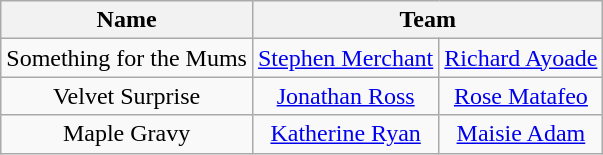<table class="wikitable" style="text-align:center">
<tr>
<th scope="col">Name</th>
<th colspan=2>Team</th>
</tr>
<tr>
<td>Something for the Mums</td>
<td><a href='#'>Stephen Merchant</a></td>
<td><a href='#'>Richard Ayoade</a></td>
</tr>
<tr>
<td>Velvet Surprise</td>
<td><a href='#'>Jonathan Ross</a></td>
<td><a href='#'>Rose Matafeo</a></td>
</tr>
<tr>
<td>Maple Gravy</td>
<td><a href='#'>Katherine Ryan</a></td>
<td><a href='#'>Maisie Adam</a></td>
</tr>
</table>
